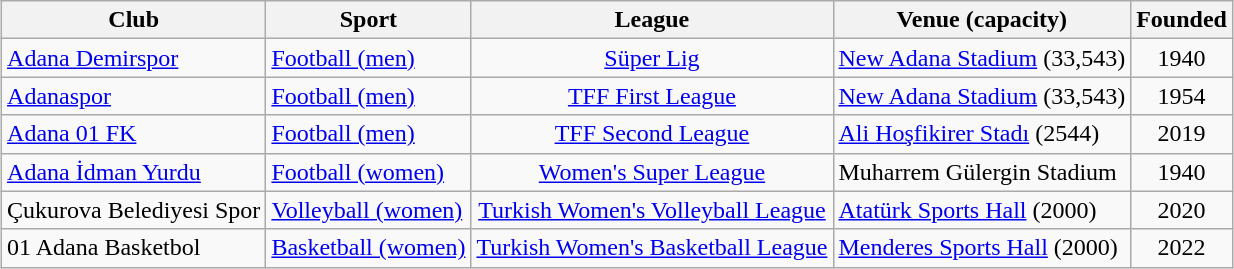<table class="wikitable sortable" style="margin:1em auto;">
<tr>
<th>Club</th>
<th>Sport</th>
<th>League</th>
<th>Venue (capacity)</th>
<th>Founded</th>
</tr>
<tr>
<td><a href='#'>Adana Demirspor</a></td>
<td><a href='#'>Football (men)</a></td>
<td style="text-align:center;"><a href='#'>Süper Lig</a></td>
<td><a href='#'>New Adana Stadium</a> (33,543)</td>
<td align=center>1940</td>
</tr>
<tr>
<td><a href='#'>Adanaspor</a></td>
<td><a href='#'>Football (men)</a></td>
<td style="text-align:center;"><a href='#'>TFF First League</a></td>
<td><a href='#'>New Adana Stadium</a> (33,543)</td>
<td align=center>1954</td>
</tr>
<tr>
<td><a href='#'>Adana 01 FK</a></td>
<td><a href='#'>Football (men)</a></td>
<td style="text-align:center;"><a href='#'>TFF Second League</a></td>
<td><a href='#'>Ali Hoşfikirer Stadı</a> (2544)</td>
<td align=center>2019</td>
</tr>
<tr>
<td><a href='#'>Adana İdman Yurdu</a></td>
<td><a href='#'>Football (women)</a></td>
<td style="text-align:center;"><a href='#'>Women's Super League</a></td>
<td>Muharrem Gülergin Stadium</td>
<td align=center>1940</td>
</tr>
<tr>
<td>Çukurova Belediyesi Spor</td>
<td><a href='#'>Volleyball (women)</a></td>
<td style="text-align:center;"><a href='#'>Turkish Women's Volleyball League</a></td>
<td><a href='#'>Atatürk Sports Hall</a> (2000)</td>
<td align=center>2020</td>
</tr>
<tr>
<td>01 Adana Basketbol</td>
<td><a href='#'>Basketball (women)</a></td>
<td style="text-align:center;"><a href='#'>Turkish Women's Basketball League</a></td>
<td><a href='#'>Menderes Sports Hall</a> (2000)</td>
<td align=center>2022</td>
</tr>
</table>
